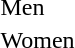<table>
<tr>
<td>Men</td>
<td></td>
<td></td>
<td></td>
</tr>
<tr>
<td>Women</td>
<td></td>
<td></td>
<td></td>
</tr>
</table>
